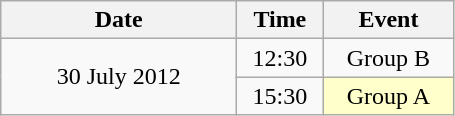<table class = "wikitable" style="text-align:center;">
<tr>
<th width=150>Date</th>
<th width=50>Time</th>
<th width=80>Event</th>
</tr>
<tr>
<td rowspan=2>30 July 2012</td>
<td>12:30</td>
<td>Group B</td>
</tr>
<tr>
<td>15:30</td>
<td bgcolor=ffffcc>Group A</td>
</tr>
</table>
